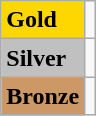<table class="wikitable">
<tr>
<td bgcolor="gold"><strong>Gold</strong></td>
<td></td>
</tr>
<tr>
<td bgcolor="silver"><strong>Silver</strong></td>
<td></td>
</tr>
<tr>
<td bgcolor="CC9966"><strong>Bronze</strong></td>
<td></td>
</tr>
</table>
